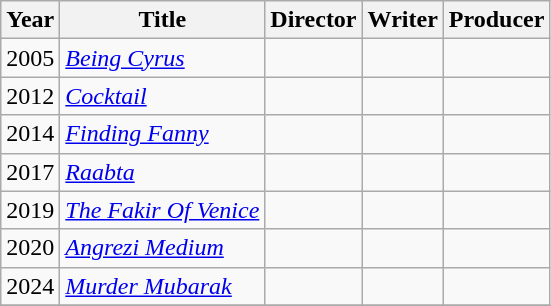<table class="wikitable">
<tr>
<th>Year</th>
<th>Title</th>
<th>Director</th>
<th>Writer</th>
<th>Producer</th>
</tr>
<tr>
<td>2005</td>
<td><em><a href='#'>Being Cyrus</a></em></td>
<td></td>
<td></td>
<td></td>
</tr>
<tr>
<td>2012</td>
<td><em><a href='#'>Cocktail</a></em></td>
<td></td>
<td></td>
<td></td>
</tr>
<tr>
<td>2014</td>
<td><em><a href='#'>Finding Fanny</a></em></td>
<td></td>
<td></td>
<td></td>
</tr>
<tr>
<td>2017</td>
<td><em><a href='#'>Raabta</a></em></td>
<td></td>
<td></td>
<td></td>
</tr>
<tr>
<td>2019</td>
<td><em><a href='#'>The Fakir Of Venice</a></em></td>
<td></td>
<td></td>
<td></td>
</tr>
<tr>
<td>2020</td>
<td><em><a href='#'>Angrezi Medium</a></em></td>
<td></td>
<td></td>
<td></td>
</tr>
<tr>
<td>2024</td>
<td><em><a href='#'>Murder Mubarak</a></em></td>
<td></td>
<td></td>
<td></td>
</tr>
<tr>
</tr>
</table>
